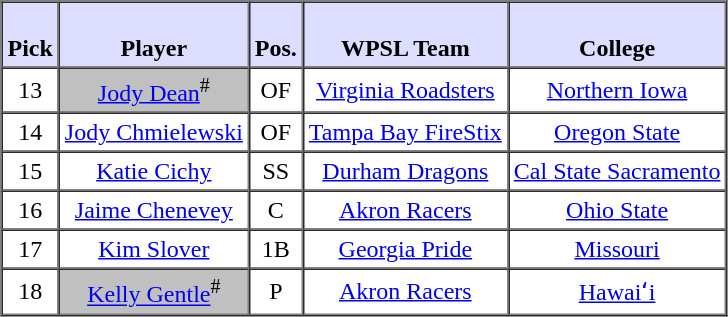<table style="text-align: center" border="1" cellpadding="3" cellspacing="0">
<tr>
<th style="background:#ddf;"><br>Pick</th>
<th style="background:#ddf;"><br>Player</th>
<th style="background:#ddf;"><br>Pos.</th>
<th style="background:#ddf;"><br>WPSL Team</th>
<th style="background:#ddf;"><br>College</th>
</tr>
<tr>
<td>13</td>
<td style="background:#C0C0C0;"><a href='#'>Jody Dean</a><sup>#</sup></td>
<td>OF</td>
<td><a href='#'>Virginia Roadsters</a></td>
<td><a href='#'>Northern Iowa</a></td>
</tr>
<tr>
<td>14</td>
<td><a href='#'>Jody Chmielewski</a></td>
<td>OF</td>
<td><a href='#'>Tampa Bay FireStix</a></td>
<td><a href='#'>Oregon State</a></td>
</tr>
<tr>
<td>15</td>
<td><a href='#'>Katie Cichy</a></td>
<td>SS</td>
<td><a href='#'>Durham Dragons</a></td>
<td><a href='#'>Cal State Sacramento</a></td>
</tr>
<tr>
<td>16</td>
<td><a href='#'>Jaime Chenevey</a></td>
<td>C</td>
<td><a href='#'>Akron Racers</a></td>
<td><a href='#'>Ohio State</a></td>
</tr>
<tr>
<td>17</td>
<td><a href='#'>Kim Slover</a></td>
<td>1B</td>
<td><a href='#'>Georgia Pride</a></td>
<td><a href='#'>Missouri</a></td>
</tr>
<tr>
<td>18</td>
<td style="background:#C0C0C0;"><a href='#'>Kelly Gentle</a><sup>#</sup></td>
<td>P</td>
<td><a href='#'>Akron Racers</a></td>
<td><a href='#'>Hawaiʻi</a></td>
</tr>
</table>
